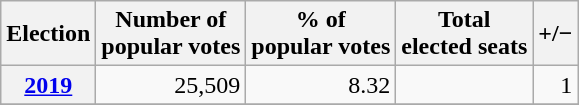<table class="wikitable" style="text-align: right;">
<tr align=center>
<th>Election</th>
<th>Number of<br>popular votes</th>
<th>% of<br>popular votes</th>
<th>Total<br>elected seats</th>
<th>+/−</th>
</tr>
<tr>
<th><a href='#'>2019</a></th>
<td>25,509</td>
<td>8.32</td>
<td></td>
<td>1</td>
</tr>
<tr>
</tr>
</table>
